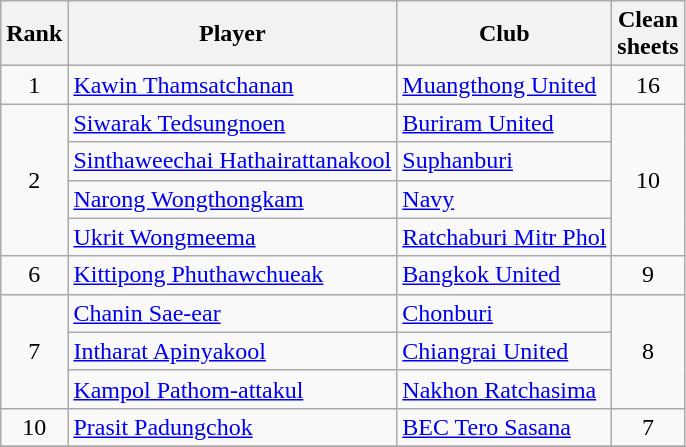<table class="wikitable" style="text-align:center">
<tr>
<th>Rank</th>
<th>Player</th>
<th>Club</th>
<th>Clean<br>sheets</th>
</tr>
<tr>
<td>1</td>
<td align="left"> <a href='#'>Kawin Thamsatchanan</a></td>
<td align="left"><a href='#'>Muangthong United</a></td>
<td>16</td>
</tr>
<tr>
<td rowspan="4">2</td>
<td align="left"> <a href='#'>Siwarak Tedsungnoen</a></td>
<td align="left"><a href='#'>Buriram United</a></td>
<td rowspan="4">10</td>
</tr>
<tr>
<td align="left"> <a href='#'>Sinthaweechai Hathairattanakool</a></td>
<td align="left"><a href='#'>Suphanburi</a></td>
</tr>
<tr>
<td align="left"> <a href='#'>Narong Wongthongkam</a></td>
<td align="left"><a href='#'>Navy</a></td>
</tr>
<tr>
<td align="left"> <a href='#'>Ukrit Wongmeema</a></td>
<td align="left"><a href='#'>Ratchaburi Mitr Phol</a></td>
</tr>
<tr>
<td>6</td>
<td align="left"> <a href='#'>Kittipong Phuthawchueak</a></td>
<td align="left"><a href='#'>Bangkok United</a></td>
<td>9</td>
</tr>
<tr>
<td rowspan="3">7</td>
<td align="left"> <a href='#'>Chanin Sae-ear</a></td>
<td align="left"><a href='#'>Chonburi</a></td>
<td rowspan="3">8</td>
</tr>
<tr>
<td align="left"> <a href='#'>Intharat Apinyakool</a></td>
<td align="left"><a href='#'>Chiangrai United</a></td>
</tr>
<tr>
<td align="left"> <a href='#'>Kampol Pathom-attakul</a></td>
<td align="left"><a href='#'>Nakhon Ratchasima</a></td>
</tr>
<tr>
<td>10</td>
<td align="left"> <a href='#'>Prasit Padungchok</a></td>
<td align="left"><a href='#'>BEC Tero Sasana</a></td>
<td>7</td>
</tr>
<tr>
</tr>
</table>
